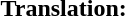<table class="toccolours" style="float:left; margin:1em">
<tr>
<td><strong>Translation:</strong><br></td>
</tr>
</table>
